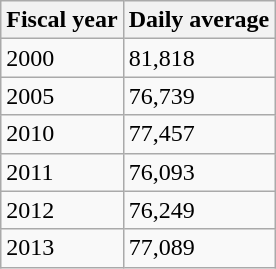<table class="wikitable">
<tr>
<th>Fiscal year</th>
<th>Daily average</th>
</tr>
<tr>
<td>2000</td>
<td>81,818</td>
</tr>
<tr>
<td>2005</td>
<td>76,739</td>
</tr>
<tr>
<td>2010</td>
<td>77,457</td>
</tr>
<tr>
<td>2011</td>
<td>76,093</td>
</tr>
<tr>
<td>2012</td>
<td>76,249</td>
</tr>
<tr>
<td>2013</td>
<td>77,089</td>
</tr>
</table>
